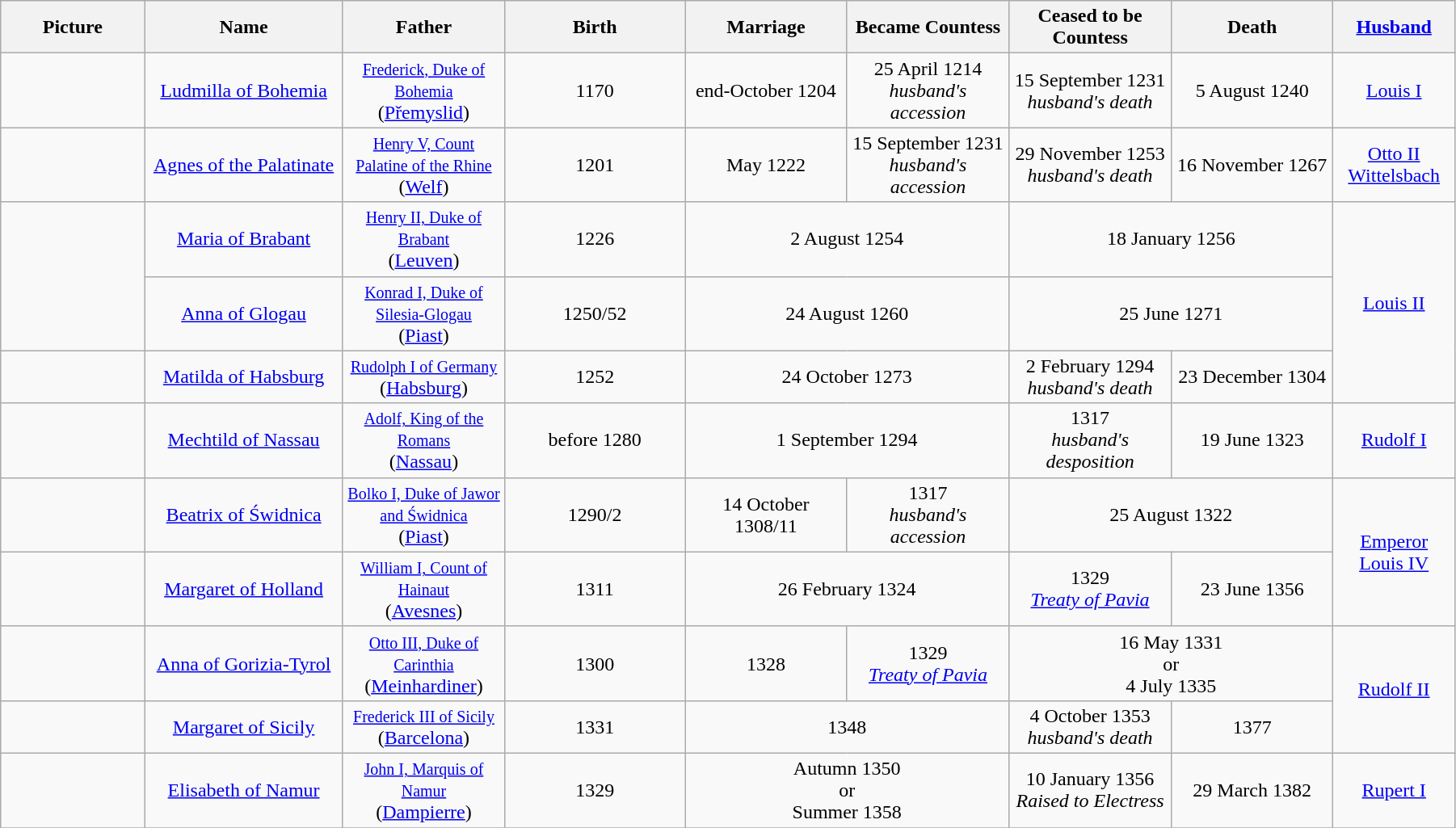<table width=95% class="wikitable">
<tr>
<th width = "8%">Picture</th>
<th width = "11%">Name</th>
<th width = "9%">Father</th>
<th width = "10%">Birth</th>
<th width = "9%">Marriage</th>
<th width = "9%">Became Countess</th>
<th width = "9%">Ceased to be Countess</th>
<th width = "9%">Death</th>
<th width = "6%"><a href='#'>Husband</a></th>
</tr>
<tr>
<td align="center"></td>
<td align="center"><a href='#'>Ludmilla of Bohemia</a></td>
<td align="center"><small><a href='#'>Frederick, Duke of Bohemia</a></small><br>(<a href='#'>Přemyslid</a>)</td>
<td align="center">1170</td>
<td align="center">end-October 1204</td>
<td align="center">25 April 1214<br><em>husband's accession</em></td>
<td align="center">15 September 1231 <br><em>husband's death</em></td>
<td align="center">5 August 1240</td>
<td align="center"><a href='#'>Louis I</a></td>
</tr>
<tr>
<td align="center"></td>
<td align=center><a href='#'>Agnes of the Palatinate</a></td>
<td align="center"><small><a href='#'>Henry V, Count Palatine of the Rhine</a></small><br>(<a href='#'>Welf</a>)</td>
<td align="center">1201</td>
<td align="center">May 1222</td>
<td align="center">15 September 1231<br><em>husband's accession</em></td>
<td align="center">29 November 1253<br><em>husband's death</em></td>
<td align="center">16 November 1267</td>
<td align="center"><a href='#'>Otto II Wittelsbach</a></td>
</tr>
<tr>
<td align="center" rowspan="2"></td>
<td align="center"><a href='#'>Maria of Brabant</a></td>
<td align="center"><small><a href='#'>Henry II, Duke of Brabant</a></small><br>(<a href='#'>Leuven</a>)</td>
<td align="center">1226</td>
<td align="center" colspan="2">2 August 1254</td>
<td align="center" colspan="2">18 January 1256</td>
<td align="center" rowspan="3"><a href='#'>Louis II</a></td>
</tr>
<tr>
<td align="center"><a href='#'>Anna of Glogau</a></td>
<td align="center"><small><a href='#'>Konrad I, Duke of Silesia-Glogau</a></small><br>(<a href='#'>Piast</a>)</td>
<td align="center">1250/52</td>
<td align="center" colspan="2">24 August 1260</td>
<td align="center" colspan="2">25 June 1271</td>
</tr>
<tr>
<td align="center"></td>
<td align="center"><a href='#'>Matilda of Habsburg</a></td>
<td align="center"><small><a href='#'>Rudolph I of Germany</a></small><br>(<a href='#'>Habsburg</a>)</td>
<td align="center">1252</td>
<td align="center" colspan="2">24 October 1273</td>
<td align="center">2 February 1294<br><em>husband's death</em></td>
<td align="center">23 December 1304</td>
</tr>
<tr>
<td align="center"></td>
<td align="center"><a href='#'>Mechtild of Nassau</a></td>
<td align="center"><small><a href='#'>Adolf, King of the Romans</a></small><br>(<a href='#'>Nassau</a>)</td>
<td align="center">before 1280</td>
<td align="center" colspan="2">1 September 1294</td>
<td align="center">1317<br><em>husband's desposition</em></td>
<td align="center">19 June 1323</td>
<td align="center"><a href='#'>Rudolf I</a></td>
</tr>
<tr>
<td align="center"></td>
<td align="center"><a href='#'>Beatrix of Świdnica</a></td>
<td align="center"><small><a href='#'>Bolko I, Duke of Jawor and Świdnica</a></small><br>(<a href='#'>Piast</a>)</td>
<td align="center">1290/2</td>
<td align="center">14 October 1308/11</td>
<td align="center">1317<br><em>husband's accession</em></td>
<td align="center" colspan="2">25 August 1322</td>
<td align="center" rowspan="2"><a href='#'>Emperor Louis IV</a></td>
</tr>
<tr>
<td align="center"></td>
<td align="center"><a href='#'>Margaret of Holland</a></td>
<td align="center"><small><a href='#'>William I, Count of Hainaut</a></small><br>(<a href='#'>Avesnes</a>)</td>
<td align="center">1311</td>
<td align="center" colspan="2">26 February 1324</td>
<td align="center">1329<br><em><a href='#'>Treaty of Pavia</a></em></td>
<td align="center">23 June 1356</td>
</tr>
<tr>
<td align="center"></td>
<td align="center"><a href='#'>Anna of Gorizia-Tyrol</a></td>
<td align="center"><small><a href='#'>Otto III, Duke of Carinthia</a></small><br>(<a href='#'>Meinhardiner</a>)</td>
<td align="center">1300</td>
<td align="center">1328</td>
<td align="center">1329<br><em><a href='#'>Treaty of Pavia</a></em></td>
<td align="center" colspan="2">16 May 1331<br>or<br>4 July 1335</td>
<td align="center" rowspan="2"><a href='#'>Rudolf II</a></td>
</tr>
<tr>
<td align="center"></td>
<td align="center"><a href='#'>Margaret of Sicily</a></td>
<td align="center"><small><a href='#'>Frederick III of Sicily</a></small><br>(<a href='#'>Barcelona</a>)</td>
<td align="center">1331</td>
<td align="center" colspan="2">1348</td>
<td align="center">4 October 1353<br><em>husband's death</em></td>
<td align="center">1377</td>
</tr>
<tr>
<td align="center"></td>
<td align="center"><a href='#'>Elisabeth of Namur</a></td>
<td align="center"><small><a href='#'>John I, Marquis of Namur</a></small><br>(<a href='#'>Dampierre</a>)</td>
<td align="center">1329</td>
<td align="center" colspan="2">Autumn 1350<br>or<br>Summer 1358</td>
<td align="center">10 January 1356<br><em>Raised to Electress</em></td>
<td align="center">29 March 1382</td>
<td align="center"><a href='#'>Rupert I</a></td>
</tr>
<tr>
</tr>
</table>
